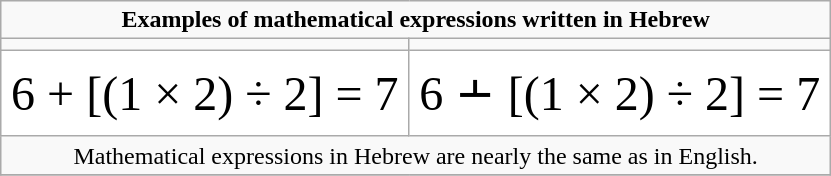<table class="wikitable">
<tr>
<td colspan=2 style="text-align:center;"><strong>Examples of mathematical expressions written in Hebrew</strong></td>
</tr>
<tr>
<td></td>
<td></td>
</tr>
<tr style="font-size:200%;background:white;height:1.8em">
<td>6 + [(1 × 2) ÷ 2] = 7</td>
<td>6 ﬩ [(1 × 2) ÷ 2] = 7</td>
</tr>
<tr>
<td colspan=2 style="text-align:center;">Mathematical expressions in Hebrew are nearly the same as in English.</td>
</tr>
<tr>
</tr>
</table>
